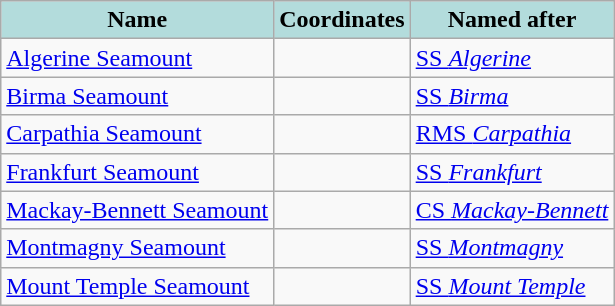<table class="wikitable sortable">
<tr>
<th rowspan=1 style="background-color:#b3dcdc;">Name</th>
<th rowspan=1 style="background-color:#b3dcdc;">Coordinates</th>
<th rowspan=1 style="background-color:#b3dcdc;">Named after</th>
</tr>
<tr>
<td><a href='#'>Algerine Seamount</a></td>
<td></td>
<td><a href='#'>SS <em>Algerine</em></a></td>
</tr>
<tr>
<td><a href='#'>Birma Seamount</a></td>
<td></td>
<td><a href='#'>SS <em>Birma</em></a></td>
</tr>
<tr>
<td><a href='#'>Carpathia Seamount</a></td>
<td></td>
<td><a href='#'>RMS <em>Carpathia</em></a></td>
</tr>
<tr>
<td><a href='#'>Frankfurt Seamount</a></td>
<td></td>
<td><a href='#'>SS <em>Frankfurt</em></a></td>
</tr>
<tr>
<td><a href='#'>Mackay-Bennett Seamount</a></td>
<td></td>
<td><a href='#'>CS <em>Mackay-Bennett</em></a></td>
</tr>
<tr>
<td><a href='#'>Montmagny Seamount</a></td>
<td></td>
<td><a href='#'>SS <em>Montmagny</em></a></td>
</tr>
<tr>
<td><a href='#'>Mount Temple Seamount</a></td>
<td></td>
<td><a href='#'>SS <em>Mount Temple</em></a></td>
</tr>
</table>
